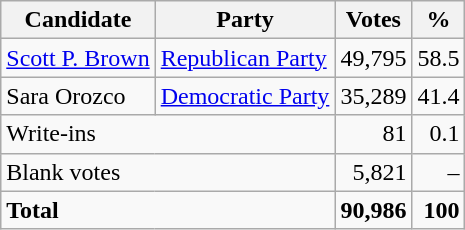<table class=wikitable style=text-align:right>
<tr>
<th>Candidate</th>
<th>Party</th>
<th>Votes</th>
<th>%</th>
</tr>
<tr>
<td align=left><a href='#'>Scott P. Brown</a></td>
<td align=left><a href='#'>Republican Party</a></td>
<td>49,795</td>
<td>58.5</td>
</tr>
<tr>
<td align=left>Sara Orozco</td>
<td align=left><a href='#'>Democratic Party</a></td>
<td>35,289</td>
<td>41.4</td>
</tr>
<tr>
<td align=left colspan=2>Write-ins</td>
<td>81</td>
<td>0.1</td>
</tr>
<tr>
<td align=left colspan=2>Blank votes</td>
<td>5,821</td>
<td>–</td>
</tr>
<tr>
<td align=left colspan=2><strong>Total</strong></td>
<td><strong>90,986</strong></td>
<td><strong>100</strong></td>
</tr>
</table>
